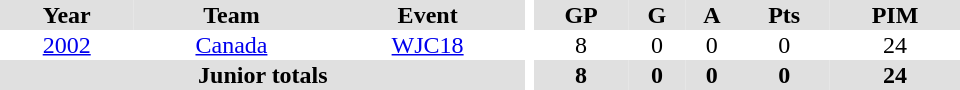<table border="0" cellpadding="1" cellspacing="0" ID="Table3" style="text-align:center; width:40em">
<tr ALIGN="center" bgcolor="#e0e0e0">
<th>Year</th>
<th>Team</th>
<th>Event</th>
<th rowspan="99" bgcolor="#ffffff"></th>
<th>GP</th>
<th>G</th>
<th>A</th>
<th>Pts</th>
<th>PIM</th>
</tr>
<tr>
<td><a href='#'>2002</a></td>
<td><a href='#'>Canada</a></td>
<td><a href='#'>WJC18</a></td>
<td>8</td>
<td>0</td>
<td>0</td>
<td>0</td>
<td>24</td>
</tr>
<tr bgcolor="#e0e0e0">
<th colspan="3">Junior totals</th>
<th>8</th>
<th>0</th>
<th>0</th>
<th>0</th>
<th>24</th>
</tr>
</table>
